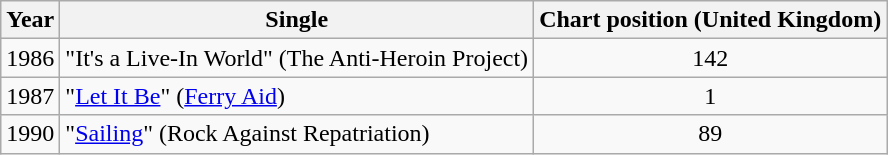<table class="wikitable">
<tr>
<th>Year</th>
<th>Single</th>
<th>Chart position (United Kingdom)</th>
</tr>
<tr>
<td>1986</td>
<td align="left">"It's a Live-In World" (The Anti-Heroin Project)</td>
<td align="center">142</td>
</tr>
<tr>
<td>1987</td>
<td align="left">"<a href='#'>Let It Be</a>" (<a href='#'>Ferry Aid</a>)</td>
<td align="center">1</td>
</tr>
<tr>
<td>1990</td>
<td align="left">"<a href='#'>Sailing</a>" (Rock Against Repatriation)</td>
<td align="center">89</td>
</tr>
</table>
